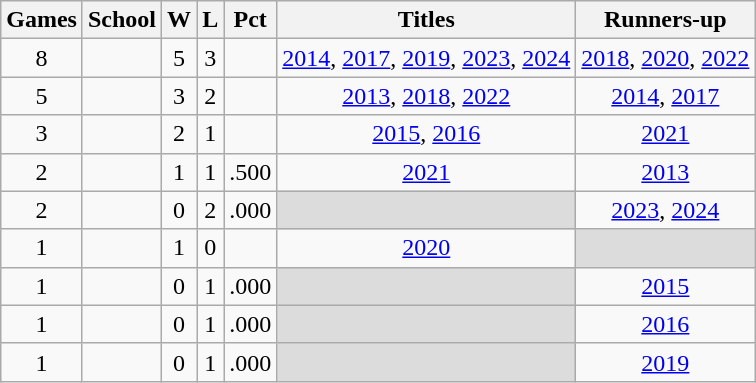<table class="sortable wikitable" style="text-align:center">
<tr>
<th>Games</th>
<th>School</th>
<th>W</th>
<th>L</th>
<th>Pct</th>
<th>Titles</th>
<th>Runners-up</th>
</tr>
<tr>
<td>8</td>
<td align=left style=><a href='#'></a></td>
<td>5</td>
<td>3</td>
<td></td>
<td><a href='#'>2014</a>, <a href='#'>2017</a>, <a href='#'>2019</a>, <a href='#'>2023</a>, <a href='#'>2024</a></td>
<td><a href='#'>2018</a>, <a href='#'>2020</a>, <a href='#'>2022</a></td>
</tr>
<tr>
<td>5</td>
<td align=left style=><a href='#'></a></td>
<td>3</td>
<td>2</td>
<td></td>
<td><a href='#'>2013</a>, <a href='#'>2018</a>, <a href='#'>2022</a></td>
<td><a href='#'>2014</a>, <a href='#'>2017</a></td>
</tr>
<tr>
<td>3</td>
<td align=left style=><a href='#'></a></td>
<td>2</td>
<td>1</td>
<td></td>
<td><a href='#'>2015</a>, <a href='#'>2016</a></td>
<td><a href='#'>2021</a></td>
</tr>
<tr>
<td>2</td>
<td align=left style=><a href='#'></a></td>
<td>1</td>
<td>1</td>
<td>.500</td>
<td><a href='#'>2021</a></td>
<td><a href='#'>2013</a></td>
</tr>
<tr>
<td>2</td>
<td align=left style=><a href='#'></a></td>
<td>0</td>
<td>2</td>
<td>.000</td>
<td style="background:#DCDCDC;"> </td>
<td><a href='#'>2023</a>, <a href='#'>2024</a></td>
</tr>
<tr>
<td>1</td>
<td align=left style=><a href='#'></a></td>
<td>1</td>
<td>0</td>
<td></td>
<td><a href='#'>2020</a></td>
<td style="background:#DCDCDC;"> </td>
</tr>
<tr>
<td>1</td>
<td align=left style=><a href='#'></a></td>
<td>0</td>
<td>1</td>
<td>.000</td>
<td style="background:#DCDCDC;"> </td>
<td><a href='#'>2015</a></td>
</tr>
<tr>
<td>1</td>
<td align=left style=><a href='#'></a></td>
<td>0</td>
<td>1</td>
<td>.000</td>
<td style="background:#DCDCDC;"> </td>
<td><a href='#'>2016</a></td>
</tr>
<tr>
<td>1</td>
<td align=left style=><a href='#'></a></td>
<td>0</td>
<td>1</td>
<td>.000</td>
<td style="background:#DCDCDC;"> </td>
<td><a href='#'>2019</a></td>
</tr>
</table>
